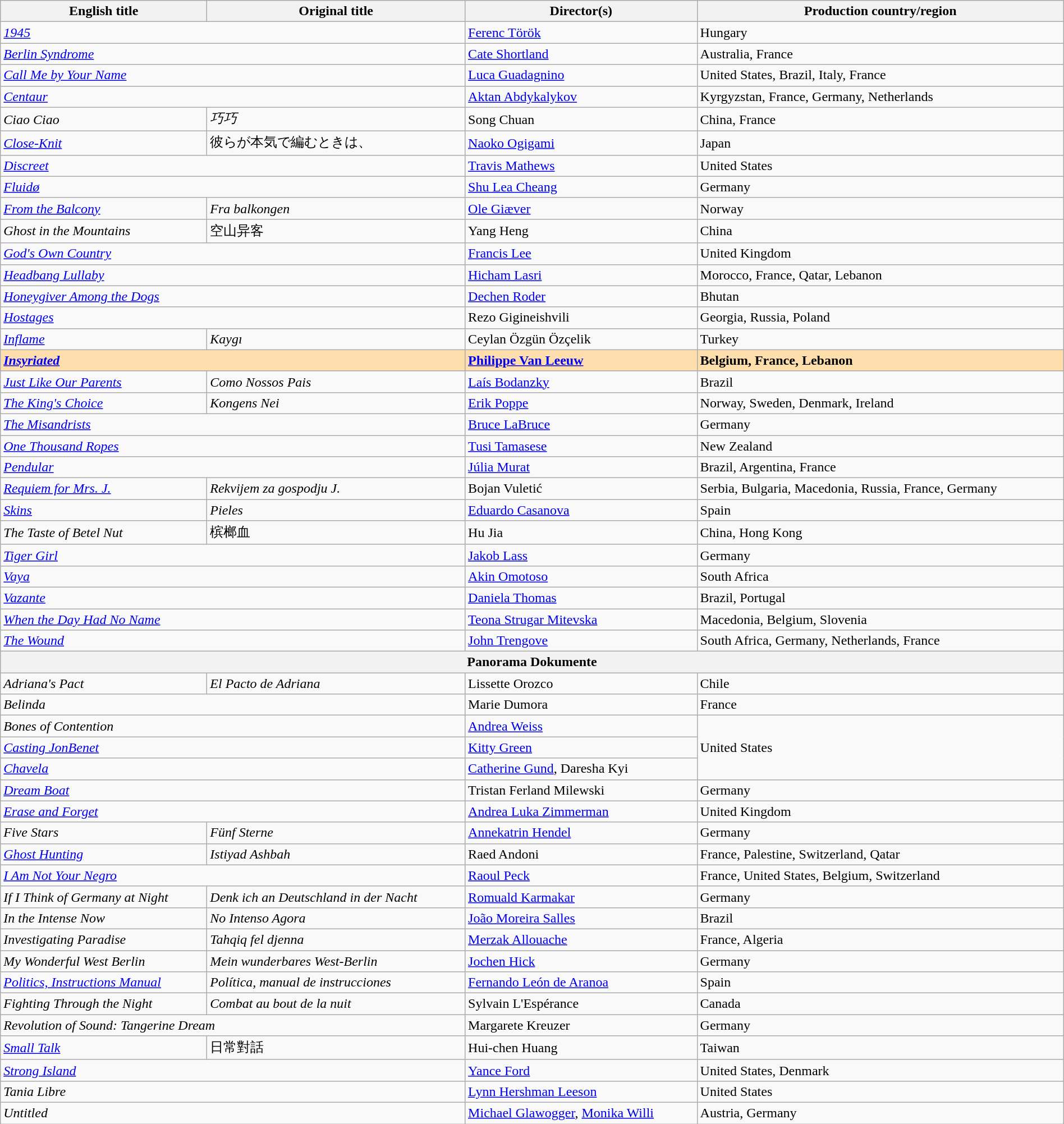<table class="wikitable" width="100%" cellpadding="5">
<tr>
<th scope="col">English title</th>
<th scope="col">Original title</th>
<th scope="col">Director(s)</th>
<th scope="col">Production country/region</th>
</tr>
<tr>
<td colspan="2"><em><a href='#'>1945</a></em></td>
<td><a href='#'>Ferenc Török</a></td>
<td>Hungary</td>
</tr>
<tr>
<td colspan="2"><em><a href='#'>Berlin Syndrome</a></em></td>
<td><a href='#'>Cate Shortland</a></td>
<td>Australia, France</td>
</tr>
<tr>
<td colspan="2"><em><a href='#'>Call Me by Your Name</a></em></td>
<td><a href='#'>Luca Guadagnino</a></td>
<td>United States, Brazil, Italy, France</td>
</tr>
<tr>
<td colspan="2"><em><a href='#'>Centaur</a></em></td>
<td><a href='#'>Aktan Abdykalykov</a></td>
<td>Kyrgyzstan, France, Germany, Netherlands</td>
</tr>
<tr>
<td><em>Ciao Ciao</em></td>
<td><em>巧巧</em></td>
<td>Song Chuan</td>
<td>China, France</td>
</tr>
<tr>
<td><em><a href='#'>Close-Knit</a></em></td>
<td>彼らが本気で編むときは、</td>
<td><a href='#'>Naoko Ogigami</a></td>
<td>Japan</td>
</tr>
<tr>
<td colspan="2"><em><a href='#'>Discreet</a></em></td>
<td><a href='#'>Travis Mathews</a></td>
<td>United States</td>
</tr>
<tr>
<td colspan="2"><em><a href='#'>Fluidø</a></em></td>
<td><a href='#'>Shu Lea Cheang</a></td>
<td>Germany</td>
</tr>
<tr>
<td><em><a href='#'>From the Balcony</a></em></td>
<td><em>Fra balkongen</em></td>
<td><a href='#'>Ole Giæver</a></td>
<td>Norway</td>
</tr>
<tr>
<td><em>Ghost in the Mountains</em></td>
<td>空山异客</td>
<td>Yang Heng</td>
<td>China</td>
</tr>
<tr>
<td colspan="2"><em><a href='#'>God's Own Country</a></em></td>
<td><a href='#'>Francis Lee</a></td>
<td>United Kingdom</td>
</tr>
<tr>
<td colspan="2"><em><a href='#'>Headbang Lullaby</a></em></td>
<td><a href='#'>Hicham Lasri</a></td>
<td>Morocco, France, Qatar, Lebanon</td>
</tr>
<tr>
<td colspan="2"><em><a href='#'>Honeygiver Among the Dogs</a></em></td>
<td><a href='#'>Dechen Roder</a></td>
<td>Bhutan</td>
</tr>
<tr>
<td colspan="2"><em><a href='#'>Hostages</a></em></td>
<td>Rezo Gigineishvili</td>
<td>Georgia, Russia, Poland</td>
</tr>
<tr>
<td><em><a href='#'>Inflame</a></em></td>
<td><em>Kaygı</em></td>
<td>Ceylan Özgün Özçelik</td>
<td>Turkey</td>
</tr>
<tr style="background:#FFDEAD;">
<td colspan="2"><strong><em><a href='#'>Insyriated</a></em></strong></td>
<td><strong><a href='#'>Philippe Van Leeuw</a></strong></td>
<td><strong>Belgium, France, Lebanon</strong></td>
</tr>
<tr>
<td><em><a href='#'>Just Like Our Parents</a></em></td>
<td><em>Como Nossos Pais</em></td>
<td><a href='#'>Laís Bodanzky</a></td>
<td>Brazil</td>
</tr>
<tr>
<td><em><a href='#'>The King's Choice</a></em></td>
<td><em>Kongens Nei</em></td>
<td><a href='#'>Erik Poppe</a></td>
<td>Norway, Sweden, Denmark, Ireland</td>
</tr>
<tr>
<td colspan="2"><em><a href='#'>The Misandrists</a></em></td>
<td><a href='#'>Bruce LaBruce</a></td>
<td>Germany</td>
</tr>
<tr>
<td colspan="2"><em><a href='#'>One Thousand Ropes</a></em></td>
<td><a href='#'>Tusi Tamasese</a></td>
<td>New Zealand</td>
</tr>
<tr>
<td colspan="2"><em><a href='#'>Pendular</a></em></td>
<td><a href='#'>Júlia Murat</a></td>
<td>Brazil, Argentina, France</td>
</tr>
<tr>
<td><em><a href='#'>Requiem for Mrs. J.</a></em></td>
<td><em>Rekvijem za gospodju J.</em></td>
<td>Bojan Vuletić</td>
<td>Serbia, Bulgaria, Macedonia, Russia, France, Germany</td>
</tr>
<tr>
<td><em><a href='#'>Skins</a></em></td>
<td><em>Pieles</em></td>
<td><a href='#'>Eduardo Casanova</a></td>
<td>Spain</td>
</tr>
<tr>
<td><em>The Taste of Betel Nut</em></td>
<td>槟榔血</td>
<td>Hu Jia</td>
<td>China, Hong Kong</td>
</tr>
<tr>
<td colspan="2"><em><a href='#'>Tiger Girl</a></em></td>
<td><a href='#'>Jakob Lass</a></td>
<td>Germany</td>
</tr>
<tr>
<td colspan="2"><em><a href='#'>Vaya</a></em></td>
<td><a href='#'>Akin Omotoso</a></td>
<td>South Africa</td>
</tr>
<tr>
<td colspan="2"><em><a href='#'>Vazante</a></em></td>
<td><a href='#'>Daniela Thomas</a></td>
<td>Brazil, Portugal</td>
</tr>
<tr>
<td colspan="2"><em><a href='#'>When the Day Had No Name</a></em></td>
<td><a href='#'>Teona Strugar Mitevska</a></td>
<td>Macedonia, Belgium, Slovenia</td>
</tr>
<tr>
<td colspan="2"><em><a href='#'>The Wound</a></em></td>
<td><a href='#'>John Trengove</a></td>
<td>South Africa, Germany, Netherlands, France</td>
</tr>
<tr>
<th colspan="4">Panorama Dokumente</th>
</tr>
<tr>
<td><em>Adriana's Pact</em></td>
<td><em>El Pacto de Adriana</em></td>
<td>Lissette Orozco</td>
<td>Chile</td>
</tr>
<tr>
<td colspan="2"><em>Belinda</em></td>
<td>Marie Dumora</td>
<td>France</td>
</tr>
<tr>
<td colspan="2"><em>Bones of Contention</em></td>
<td><a href='#'>Andrea Weiss</a></td>
<td rowspan="3">United States</td>
</tr>
<tr>
<td colspan="2"><em><a href='#'>Casting JonBenet</a></em></td>
<td><a href='#'>Kitty Green</a></td>
</tr>
<tr>
<td colspan="2"><em><a href='#'>Chavela</a></em></td>
<td><a href='#'>Catherine Gund</a>, Daresha Kyi</td>
</tr>
<tr>
<td colspan="2"><em><a href='#'>Dream Boat</a></em></td>
<td>Tristan Ferland Milewski</td>
<td>Germany</td>
</tr>
<tr>
<td colspan="2"><em><a href='#'>Erase and Forget</a></em></td>
<td><a href='#'>Andrea Luka Zimmerman</a></td>
<td>United Kingdom</td>
</tr>
<tr>
<td><em>Five Stars</em></td>
<td><em>Fünf Sterne</em></td>
<td><a href='#'>Annekatrin Hendel</a></td>
<td>Germany</td>
</tr>
<tr>
<td><em><a href='#'>Ghost Hunting</a></em></td>
<td><em>Istiyad Ashbah</em></td>
<td>Raed Andoni</td>
<td>France, Palestine, Switzerland, Qatar</td>
</tr>
<tr>
<td colspan="2"><em><a href='#'>I Am Not Your Negro</a></em></td>
<td><a href='#'>Raoul Peck</a></td>
<td>France, United States, Belgium, Switzerland</td>
</tr>
<tr>
<td><em>If I Think of Germany at Night</em></td>
<td><em>Denk ich an Deutschland in der Nacht</em></td>
<td><a href='#'>Romuald Karmakar</a></td>
<td>Germany</td>
</tr>
<tr>
<td><em>In the Intense Now</em></td>
<td><em>No Intenso Agora</em></td>
<td><a href='#'>João Moreira Salles</a></td>
<td>Brazil</td>
</tr>
<tr>
<td><em>Investigating Paradise</em></td>
<td><em>Tahqiq fel djenna</em></td>
<td><a href='#'>Merzak Allouache</a></td>
<td>France, Algeria</td>
</tr>
<tr>
<td><em>My Wonderful West Berlin</em></td>
<td><em>Mein wunderbares West-Berlin</em></td>
<td><a href='#'>Jochen Hick</a></td>
<td>Germany</td>
</tr>
<tr>
<td><em><a href='#'>Politics, Instructions Manual</a></em></td>
<td><em>Política, manual de instrucciones</em></td>
<td><a href='#'>Fernando León de Aranoa</a></td>
<td>Spain</td>
</tr>
<tr>
<td><em>Fighting Through the Night</em></td>
<td><em>Combat au bout de la nuit</em></td>
<td>Sylvain L'Espérance</td>
<td>Canada</td>
</tr>
<tr>
<td colspan="2"><em>Revolution of Sound: Tangerine Dream</em></td>
<td>Margarete Kreuzer</td>
<td>Germany</td>
</tr>
<tr>
<td><em><a href='#'>Small Talk</a></em></td>
<td>日常對話</td>
<td>Hui-chen Huang</td>
<td>Taiwan</td>
</tr>
<tr>
<td colspan="2"><em><a href='#'>Strong Island</a></em></td>
<td><a href='#'>Yance Ford</a></td>
<td>United States, Denmark</td>
</tr>
<tr>
<td colspan="2"><em>Tania Libre</em></td>
<td><a href='#'>Lynn Hershman Leeson</a></td>
<td>United States</td>
</tr>
<tr>
<td colspan="2"><em>Untitled</em></td>
<td><a href='#'>Michael Glawogger</a>, <a href='#'>Monika Willi</a></td>
<td>Austria, Germany</td>
</tr>
</table>
